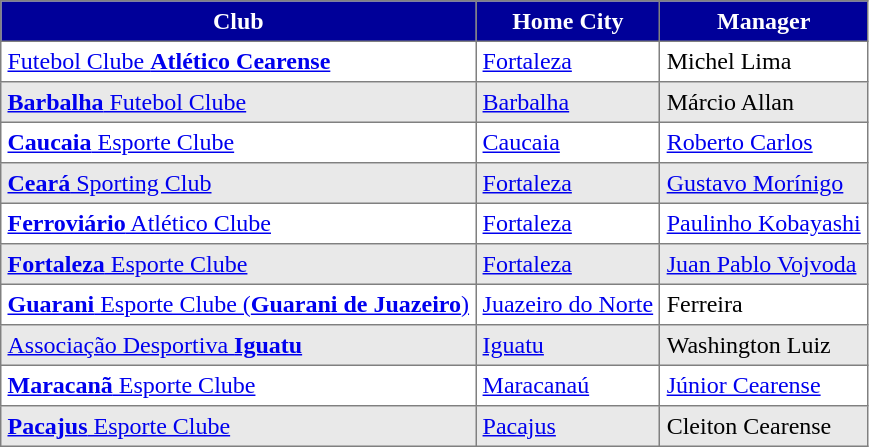<table class="toccolours" border="1" cellpadding="4" cellspacing="0" style="border-collapse: collapse; margin:0;">
<tr>
<th style="background: #009; color: #fff;">Club</th>
<th style="background: #009; color: #fff;">Home City</th>
<th style="background: #009; color: #fff;">Manager</th>
</tr>
<tr style="background:white; color:black">
<td><a href='#'>Futebol Clube <strong>Atlético Cearense</strong></a></td>
<td><a href='#'>Fortaleza</a></td>
<td>Michel Lima</td>
</tr>
<tr style="background:#e9e9e9; color:black">
<td><a href='#'><strong>Barbalha</strong> Futebol Clube</a></td>
<td><a href='#'>Barbalha</a></td>
<td>Márcio Allan</td>
</tr>
<tr style="background:white; color:black">
<td><a href='#'><strong>Caucaia</strong> Esporte Clube</a></td>
<td><a href='#'>Caucaia</a></td>
<td><a href='#'>Roberto Carlos</a></td>
</tr>
<tr style="background:#e9e9e9; color:black">
<td><a href='#'><strong>Ceará</strong> Sporting Club</a></td>
<td><a href='#'>Fortaleza</a></td>
<td><a href='#'>Gustavo Morínigo</a></td>
</tr>
<tr style="background:white; color:black">
<td><a href='#'><strong>Ferroviário</strong> Atlético Clube</a></td>
<td><a href='#'>Fortaleza</a></td>
<td><a href='#'>Paulinho Kobayashi</a></td>
</tr>
<tr style="background:#e9e9e9; color:black">
<td><a href='#'><strong>Fortaleza</strong> Esporte Clube</a></td>
<td><a href='#'>Fortaleza</a></td>
<td><a href='#'>Juan Pablo Vojvoda</a></td>
</tr>
<tr style="background:white; color:black">
<td><a href='#'><strong>Guarani</strong> Esporte Clube (<strong>Guarani de Juazeiro</strong>)</a></td>
<td><a href='#'>Juazeiro do Norte</a></td>
<td>Ferreira</td>
</tr>
<tr style="background:#e9e9e9; color:black">
<td><a href='#'>Associação Desportiva <strong>Iguatu</strong></a></td>
<td><a href='#'>Iguatu</a></td>
<td>Washington Luiz</td>
</tr>
<tr style="background:white; color:black">
<td><a href='#'><strong>Maracanã</strong> Esporte Clube</a></td>
<td><a href='#'>Maracanaú</a></td>
<td><a href='#'>Júnior Cearense</a></td>
</tr>
<tr style="background:#e9e9e9; color:black">
<td><a href='#'><strong>Pacajus</strong> Esporte Clube</a></td>
<td><a href='#'>Pacajus</a></td>
<td>Cleiton Cearense</td>
</tr>
</table>
